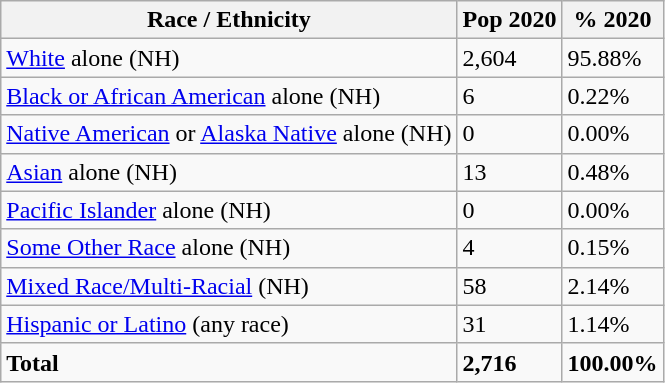<table class="wikitable">
<tr>
<th>Race / Ethnicity</th>
<th>Pop 2020</th>
<th>% 2020</th>
</tr>
<tr>
<td><a href='#'>White</a> alone (NH)</td>
<td>2,604</td>
<td>95.88%</td>
</tr>
<tr>
<td><a href='#'>Black or African American</a> alone (NH)</td>
<td>6</td>
<td>0.22%</td>
</tr>
<tr>
<td><a href='#'>Native American</a> or <a href='#'>Alaska Native</a> alone (NH)</td>
<td>0</td>
<td>0.00%</td>
</tr>
<tr>
<td><a href='#'>Asian</a> alone (NH)</td>
<td>13</td>
<td>0.48%</td>
</tr>
<tr>
<td><a href='#'>Pacific Islander</a> alone (NH)</td>
<td>0</td>
<td>0.00%</td>
</tr>
<tr>
<td><a href='#'>Some Other Race</a> alone (NH)</td>
<td>4</td>
<td>0.15%</td>
</tr>
<tr>
<td><a href='#'>Mixed Race/Multi-Racial</a> (NH)</td>
<td>58</td>
<td>2.14%</td>
</tr>
<tr>
<td><a href='#'>Hispanic or Latino</a> (any race)</td>
<td>31</td>
<td>1.14%</td>
</tr>
<tr>
<td><strong>Total</strong></td>
<td><strong>2,716</strong></td>
<td><strong>100.00%</strong></td>
</tr>
</table>
